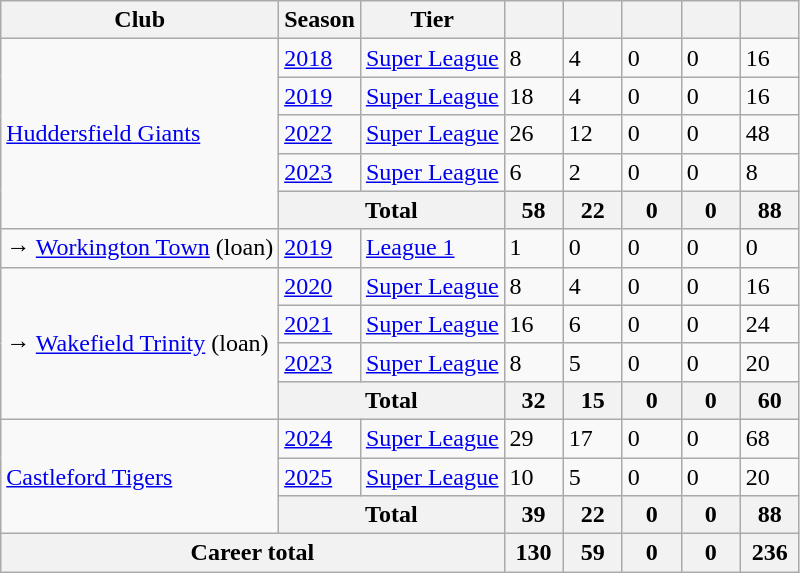<table class="wikitable defaultcenter">
<tr>
<th>Club</th>
<th>Season</th>
<th>Tier</th>
<th style="width:2em;"></th>
<th style="width:2em;"></th>
<th style="width:2em;"></th>
<th style="width:2em;"></th>
<th style="width:2em;"></th>
</tr>
<tr>
<td rowspan="5" style="text-align:left;"> <a href='#'>Huddersfield Giants</a></td>
<td><a href='#'>2018</a></td>
<td><a href='#'>Super League</a></td>
<td>8</td>
<td>4</td>
<td>0</td>
<td>0</td>
<td>16</td>
</tr>
<tr>
<td><a href='#'>2019</a></td>
<td><a href='#'>Super League</a></td>
<td>18</td>
<td>4</td>
<td>0</td>
<td>0</td>
<td>16</td>
</tr>
<tr>
<td><a href='#'>2022</a></td>
<td><a href='#'>Super League</a></td>
<td>26</td>
<td>12</td>
<td>0</td>
<td>0</td>
<td>48</td>
</tr>
<tr>
<td><a href='#'>2023</a></td>
<td><a href='#'>Super League</a></td>
<td>6</td>
<td>2</td>
<td>0</td>
<td>0</td>
<td>8</td>
</tr>
<tr>
<th colspan="2">Total</th>
<th>58</th>
<th>22</th>
<th>0</th>
<th>0</th>
<th>88</th>
</tr>
<tr>
<td style="text-align:left;">→  <a href='#'>Workington Town</a> (loan)</td>
<td><a href='#'>2019</a></td>
<td><a href='#'>League 1</a></td>
<td>1</td>
<td>0</td>
<td>0</td>
<td>0</td>
<td>0</td>
</tr>
<tr>
<td rowspan="4" style="text-align:left;">→  <a href='#'>Wakefield Trinity</a> (loan)</td>
<td><a href='#'>2020</a></td>
<td><a href='#'>Super League</a></td>
<td>8</td>
<td>4</td>
<td>0</td>
<td>0</td>
<td>16</td>
</tr>
<tr>
<td><a href='#'>2021</a></td>
<td><a href='#'>Super League</a></td>
<td>16</td>
<td>6</td>
<td>0</td>
<td>0</td>
<td>24</td>
</tr>
<tr>
<td><a href='#'>2023</a></td>
<td><a href='#'>Super League</a></td>
<td>8</td>
<td>5</td>
<td>0</td>
<td>0</td>
<td>20</td>
</tr>
<tr>
<th colspan="2">Total</th>
<th>32</th>
<th>15</th>
<th>0</th>
<th>0</th>
<th>60</th>
</tr>
<tr>
<td rowspan="3" style="text-align:left;"> <a href='#'>Castleford Tigers</a></td>
<td><a href='#'>2024</a></td>
<td><a href='#'>Super League</a></td>
<td>29</td>
<td>17</td>
<td>0</td>
<td>0</td>
<td>68</td>
</tr>
<tr>
<td><a href='#'>2025</a></td>
<td><a href='#'>Super League</a></td>
<td>10</td>
<td>5</td>
<td>0</td>
<td>0</td>
<td>20</td>
</tr>
<tr>
<th colspan="2">Total</th>
<th>39</th>
<th>22</th>
<th>0</th>
<th>0</th>
<th>88</th>
</tr>
<tr>
<th colspan="3">Career total</th>
<th>130</th>
<th>59</th>
<th>0</th>
<th>0</th>
<th>236</th>
</tr>
</table>
